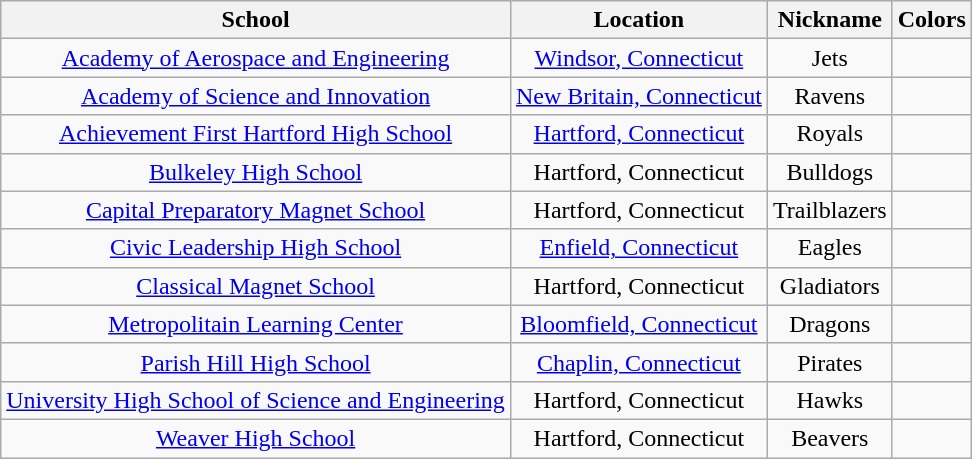<table class="wikitable sortable" style="text-align:center">
<tr>
<th>School</th>
<th>Location</th>
<th>Nickname</th>
<th>Colors</th>
</tr>
<tr>
<td><a href='#'>Academy of Aerospace and Engineering</a></td>
<td><a href='#'>Windsor, Connecticut</a></td>
<td>Jets</td>
<td>  </td>
</tr>
<tr>
<td><a href='#'>Academy of Science and Innovation</a></td>
<td><a href='#'>New Britain, Connecticut</a></td>
<td>Ravens</td>
<td> </td>
</tr>
<tr>
<td><a href='#'>Achievement First Hartford High School</a></td>
<td><a href='#'>Hartford, Connecticut</a></td>
<td>Royals</td>
<td> </td>
</tr>
<tr>
<td><a href='#'>Bulkeley High School</a></td>
<td>Hartford, Connecticut</td>
<td>Bulldogs</td>
<td> </td>
</tr>
<tr>
<td><a href='#'>Capital Preparatory Magnet School</a></td>
<td>Hartford, Connecticut</td>
<td>Trailblazers</td>
<td> </td>
</tr>
<tr>
<td><a href='#'>Civic Leadership High School</a></td>
<td><a href='#'>Enfield, Connecticut</a></td>
<td>Eagles</td>
<td> </td>
</tr>
<tr>
<td><a href='#'>Classical Magnet School</a></td>
<td>Hartford, Connecticut</td>
<td>Gladiators</td>
<td> </td>
</tr>
<tr>
<td><a href='#'>Metropolitain Learning Center</a></td>
<td><a href='#'>Bloomfield, Connecticut</a></td>
<td>Dragons</td>
<td> </td>
</tr>
<tr>
<td><a href='#'>Parish Hill High School</a></td>
<td><a href='#'>Chaplin, Connecticut</a></td>
<td>Pirates</td>
<td> </td>
</tr>
<tr>
<td><a href='#'>University High School of Science and Engineering</a></td>
<td>Hartford, Connecticut</td>
<td>Hawks</td>
<td> </td>
</tr>
<tr>
<td><a href='#'>Weaver High School</a></td>
<td>Hartford, Connecticut</td>
<td>Beavers</td>
<td> </td>
</tr>
</table>
